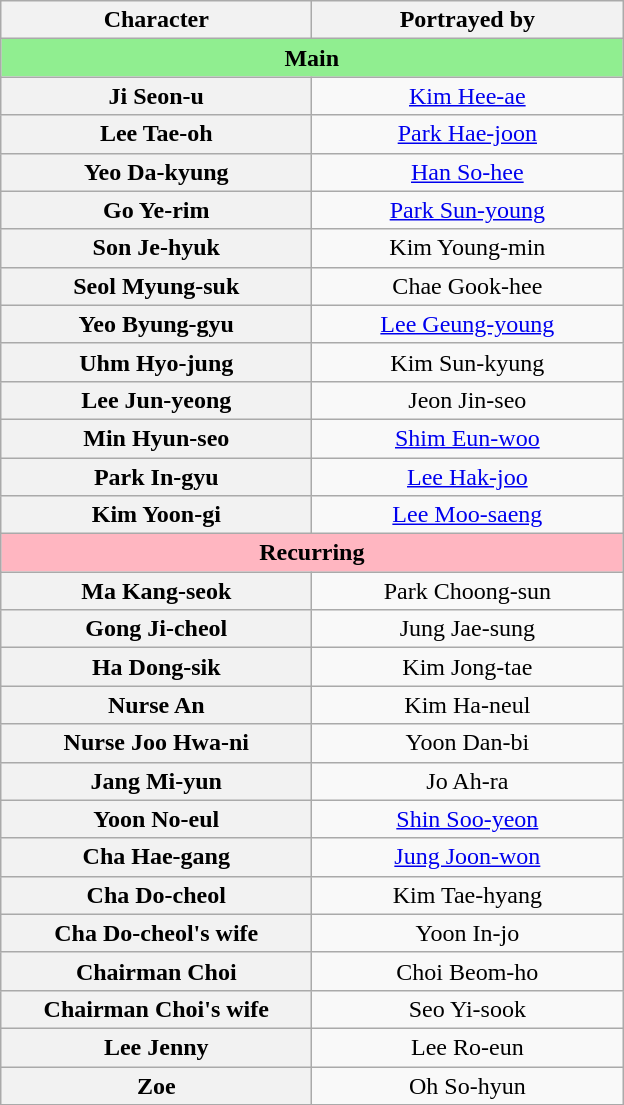<table class="wikitable" style="text-align:center;">
<tr>
<th style="width:200px;">Character</th>
<th style="width:200px;">Portrayed by</th>
</tr>
<tr>
<th colspan="2" style="background:lightgreen;"><strong>Main</strong></th>
</tr>
<tr>
<th>Ji Seon-u</th>
<td><a href='#'>Kim Hee-ae</a></td>
</tr>
<tr>
<th>Lee Tae-oh</th>
<td><a href='#'>Park Hae-joon</a></td>
</tr>
<tr>
<th>Yeo Da-kyung</th>
<td><a href='#'>Han So-hee</a></td>
</tr>
<tr>
<th>Go Ye-rim</th>
<td><a href='#'>Park Sun-young</a></td>
</tr>
<tr>
<th>Son Je-hyuk</th>
<td>Kim Young-min</td>
</tr>
<tr>
<th>Seol Myung-suk</th>
<td>Chae Gook-hee</td>
</tr>
<tr>
<th>Yeo Byung-gyu</th>
<td><a href='#'>Lee Geung-young</a></td>
</tr>
<tr>
<th>Uhm Hyo-jung</th>
<td>Kim Sun-kyung</td>
</tr>
<tr>
<th>Lee Jun-yeong</th>
<td>Jeon Jin-seo</td>
</tr>
<tr>
<th>Min Hyun-seo</th>
<td><a href='#'>Shim Eun-woo</a></td>
</tr>
<tr>
<th>Park In-gyu</th>
<td><a href='#'>Lee Hak-joo</a></td>
</tr>
<tr>
<th>Kim Yoon-gi</th>
<td><a href='#'>Lee Moo-saeng</a></td>
</tr>
<tr>
<th colspan="3" style="background:lightpink;"><strong>Recurring</strong></th>
</tr>
<tr>
<th>Ma Kang-seok</th>
<td>Park Choong-sun</td>
</tr>
<tr>
<th>Gong Ji-cheol</th>
<td>Jung Jae-sung</td>
</tr>
<tr>
<th>Ha Dong-sik</th>
<td>Kim Jong-tae</td>
</tr>
<tr>
<th>Nurse An</th>
<td>Kim Ha-neul</td>
</tr>
<tr>
<th>Nurse Joo Hwa-ni</th>
<td>Yoon Dan-bi</td>
</tr>
<tr>
<th>Jang Mi-yun</th>
<td>Jo Ah-ra</td>
</tr>
<tr>
<th>Yoon No-eul</th>
<td><a href='#'>Shin Soo-yeon</a></td>
</tr>
<tr>
<th>Cha Hae-gang</th>
<td><a href='#'>Jung Joon-won</a></td>
</tr>
<tr>
<th>Cha Do-cheol</th>
<td>Kim Tae-hyang</td>
</tr>
<tr>
<th>Cha Do-cheol's wife</th>
<td>Yoon In-jo</td>
</tr>
<tr>
<th>Chairman Choi</th>
<td>Choi Beom-ho</td>
</tr>
<tr>
<th>Chairman Choi's wife</th>
<td>Seo Yi-sook</td>
</tr>
<tr>
<th>Lee Jenny</th>
<td>Lee Ro-eun</td>
</tr>
<tr>
<th>Zoe</th>
<td>Oh So-hyun</td>
</tr>
</table>
